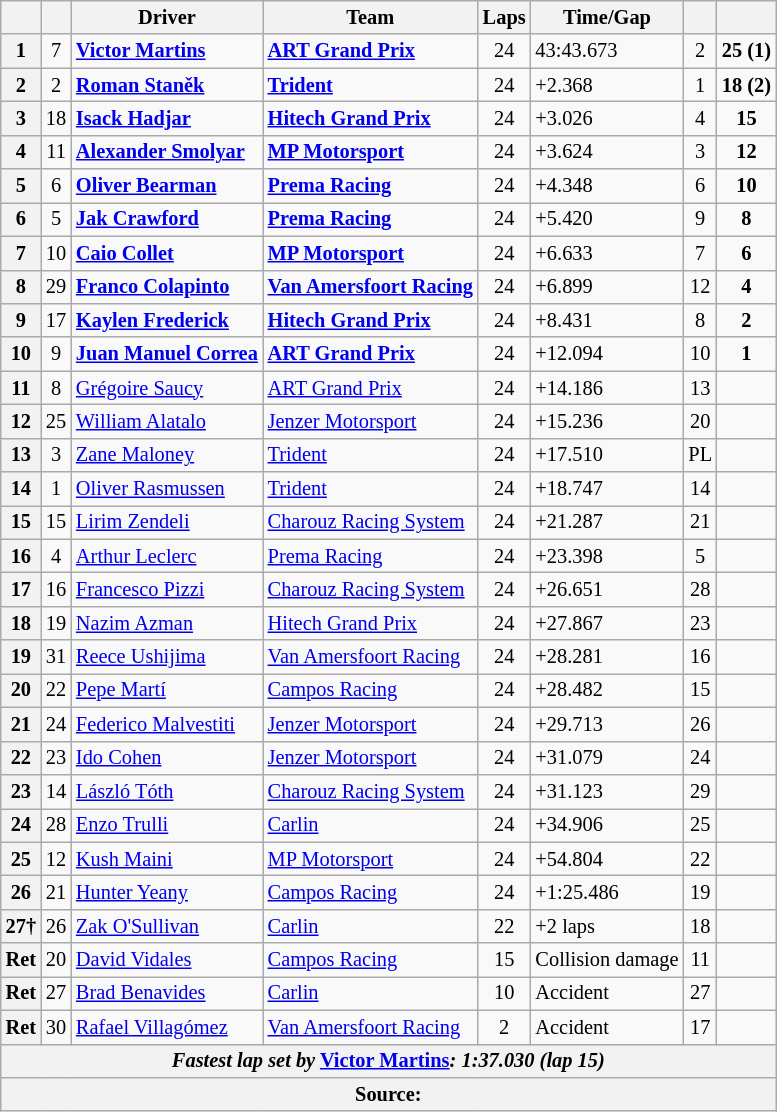<table class="wikitable" style="font-size:85%">
<tr>
<th></th>
<th></th>
<th>Driver</th>
<th>Team</th>
<th>Laps</th>
<th>Time/Gap</th>
<th></th>
<th></th>
</tr>
<tr>
<th>1</th>
<td align="center">7</td>
<td><strong> <a href='#'>Victor Martins</a></strong></td>
<td><strong><a href='#'>ART Grand Prix</a></strong></td>
<td align="center">24</td>
<td>43:43.673</td>
<td align="center">2</td>
<td align="center"><strong>25 (1)</strong></td>
</tr>
<tr>
<th>2</th>
<td align="center">2</td>
<td><strong> <a href='#'>Roman Staněk</a></strong></td>
<td><strong><a href='#'>Trident</a></strong></td>
<td align="center">24</td>
<td>+2.368</td>
<td align="center">1</td>
<td align="center"><strong>18 (2)</strong></td>
</tr>
<tr>
<th>3</th>
<td align="center">18</td>
<td><strong> <a href='#'>Isack Hadjar</a></strong></td>
<td><strong><a href='#'>Hitech Grand Prix</a></strong></td>
<td align="center">24</td>
<td>+3.026</td>
<td align="center">4</td>
<td align="center"><strong>15</strong></td>
</tr>
<tr>
<th>4</th>
<td align="center">11</td>
<td><strong> <a href='#'>Alexander Smolyar</a></strong></td>
<td><strong><a href='#'>MP Motorsport</a></strong></td>
<td align="center">24</td>
<td>+3.624</td>
<td align="center">3</td>
<td align="center"><strong>12</strong></td>
</tr>
<tr>
<th>5</th>
<td align="center">6</td>
<td><strong> <a href='#'>Oliver Bearman</a></strong></td>
<td><strong><a href='#'>Prema Racing</a></strong></td>
<td align="center">24</td>
<td>+4.348</td>
<td align="center">6</td>
<td align="center"><strong>10</strong></td>
</tr>
<tr>
<th>6</th>
<td align="center">5</td>
<td> <strong><a href='#'>Jak Crawford</a></strong></td>
<td><strong><a href='#'>Prema Racing</a></strong></td>
<td align="center">24</td>
<td>+5.420</td>
<td align="center">9</td>
<td align="center"><strong>8</strong></td>
</tr>
<tr>
<th>7</th>
<td align="center">10</td>
<td><strong> <a href='#'>Caio Collet</a></strong></td>
<td><strong><a href='#'>MP Motorsport</a></strong></td>
<td align="center">24</td>
<td>+6.633</td>
<td align="center">7</td>
<td align="center"><strong>6</strong></td>
</tr>
<tr>
<th>8</th>
<td align="center">29</td>
<td><strong> <a href='#'>Franco Colapinto</a></strong></td>
<td><strong><a href='#'>Van Amersfoort Racing</a></strong></td>
<td align="center">24</td>
<td>+6.899</td>
<td align="center">12</td>
<td align="center"><strong>4</strong></td>
</tr>
<tr>
<th>9</th>
<td align="center">17</td>
<td><strong> <a href='#'>Kaylen Frederick</a></strong></td>
<td><strong><a href='#'>Hitech Grand Prix</a></strong></td>
<td align="center">24</td>
<td>+8.431</td>
<td align="center">8</td>
<td align="center"><strong>2</strong></td>
</tr>
<tr>
<th>10</th>
<td align="center">9</td>
<td><strong> <a href='#'>Juan Manuel Correa</a></strong></td>
<td><strong><a href='#'>ART Grand Prix</a></strong></td>
<td align="center">24</td>
<td>+12.094</td>
<td align="center">10</td>
<td align="center"><strong>1</strong></td>
</tr>
<tr>
<th>11</th>
<td align="center">8</td>
<td> <a href='#'>Grégoire Saucy</a></td>
<td><a href='#'>ART Grand Prix</a></td>
<td align="center">24</td>
<td>+14.186</td>
<td align="center">13</td>
<td align="center"></td>
</tr>
<tr>
<th>12</th>
<td align="center">25</td>
<td> <a href='#'>William Alatalo</a></td>
<td><a href='#'>Jenzer Motorsport</a></td>
<td align="center">24</td>
<td>+15.236</td>
<td align="center">20</td>
<td align="center"></td>
</tr>
<tr>
<th>13</th>
<td align="center">3</td>
<td> <a href='#'>Zane Maloney</a></td>
<td><a href='#'>Trident</a></td>
<td align="center">24</td>
<td>+17.510</td>
<td align="center">PL</td>
<td align="center"></td>
</tr>
<tr>
<th>14</th>
<td align="center">1</td>
<td> <a href='#'>Oliver Rasmussen</a></td>
<td><a href='#'>Trident</a></td>
<td align="center">24</td>
<td>+18.747</td>
<td align="center">14</td>
<td align="center"></td>
</tr>
<tr>
<th>15</th>
<td align="center">15</td>
<td> <a href='#'>Lirim Zendeli</a></td>
<td><a href='#'>Charouz Racing System</a></td>
<td align="center">24</td>
<td>+21.287</td>
<td align="center">21</td>
<td align="center"></td>
</tr>
<tr>
<th>16</th>
<td align="center">4</td>
<td> <a href='#'>Arthur Leclerc</a></td>
<td><a href='#'>Prema Racing</a></td>
<td align="center">24</td>
<td>+23.398</td>
<td align="center">5</td>
<td align="center"></td>
</tr>
<tr>
<th>17</th>
<td align="center">16</td>
<td> <a href='#'>Francesco Pizzi</a></td>
<td><a href='#'>Charouz Racing System</a></td>
<td align="center">24</td>
<td>+26.651</td>
<td align="center">28</td>
<td align="center"></td>
</tr>
<tr>
<th>18</th>
<td align="center">19</td>
<td> <a href='#'>Nazim Azman</a></td>
<td><a href='#'>Hitech Grand Prix</a></td>
<td align="center">24</td>
<td>+27.867</td>
<td align="center">23</td>
<td align="center"></td>
</tr>
<tr>
<th>19</th>
<td align="center">31</td>
<td> <a href='#'>Reece Ushijima</a></td>
<td><a href='#'>Van Amersfoort Racing</a></td>
<td align="center">24</td>
<td>+28.281</td>
<td align="center">16</td>
<td align="center"></td>
</tr>
<tr>
<th>20</th>
<td align="center">22</td>
<td> <a href='#'>Pepe Martí</a></td>
<td><a href='#'>Campos Racing</a></td>
<td align="center">24</td>
<td>+28.482</td>
<td align="center">15</td>
<td align="center"></td>
</tr>
<tr>
<th>21</th>
<td align="center">24</td>
<td> <a href='#'>Federico Malvestiti</a></td>
<td><a href='#'>Jenzer Motorsport</a></td>
<td align="center">24</td>
<td>+29.713</td>
<td align="center">26</td>
<td align="center"></td>
</tr>
<tr>
<th>22</th>
<td align="center">23</td>
<td> <a href='#'>Ido Cohen</a></td>
<td><a href='#'>Jenzer Motorsport</a></td>
<td align="center">24</td>
<td>+31.079</td>
<td align="center">24</td>
<td align="center"></td>
</tr>
<tr>
<th>23</th>
<td align="center">14</td>
<td> <a href='#'>László Tóth</a></td>
<td><a href='#'>Charouz Racing System</a></td>
<td align="center">24</td>
<td>+31.123</td>
<td align="center">29</td>
<td align="center"></td>
</tr>
<tr>
<th>24</th>
<td align="center">28</td>
<td> <a href='#'>Enzo Trulli</a></td>
<td><a href='#'>Carlin</a></td>
<td align="center">24</td>
<td>+34.906</td>
<td align="center">25</td>
<td align="center"></td>
</tr>
<tr>
<th>25</th>
<td align="center">12</td>
<td> <a href='#'>Kush Maini</a></td>
<td><a href='#'>MP Motorsport</a></td>
<td align="center">24</td>
<td>+54.804</td>
<td align="center">22</td>
<td align="center"></td>
</tr>
<tr>
<th>26</th>
<td align="center">21</td>
<td> <a href='#'>Hunter Yeany</a></td>
<td><a href='#'>Campos Racing</a></td>
<td align="center">24</td>
<td>+1:25.486</td>
<td align="center">19</td>
<td align="center"></td>
</tr>
<tr>
<th>27†</th>
<td align="center">26</td>
<td> <a href='#'>Zak O'Sullivan</a></td>
<td><a href='#'>Carlin</a></td>
<td align="center">22</td>
<td>+2 laps</td>
<td align="center">18</td>
<td align="center"></td>
</tr>
<tr>
<th>Ret</th>
<td align="center">20</td>
<td> <a href='#'>David Vidales</a></td>
<td><a href='#'>Campos Racing</a></td>
<td align="center">15</td>
<td>Collision damage</td>
<td align="center">11</td>
<td align="center"></td>
</tr>
<tr>
<th>Ret</th>
<td align="center">27</td>
<td> <a href='#'>Brad Benavides</a></td>
<td><a href='#'>Carlin</a></td>
<td align="center">10</td>
<td>Accident</td>
<td align="center">27</td>
<td align="center"></td>
</tr>
<tr>
<th>Ret</th>
<td align="center">30</td>
<td> <a href='#'>Rafael Villagómez</a></td>
<td><a href='#'>Van Amersfoort Racing</a></td>
<td align="center">2</td>
<td>Accident</td>
<td align="center">17</td>
<td align="center"></td>
</tr>
<tr>
<th colspan="8"><em>Fastest lap set by</em> <strong> <a href='#'>Victor Martins</a><strong><em>: 1:37.030 (lap 15)<em></th>
</tr>
<tr>
<th colspan="8">Source:</th>
</tr>
</table>
